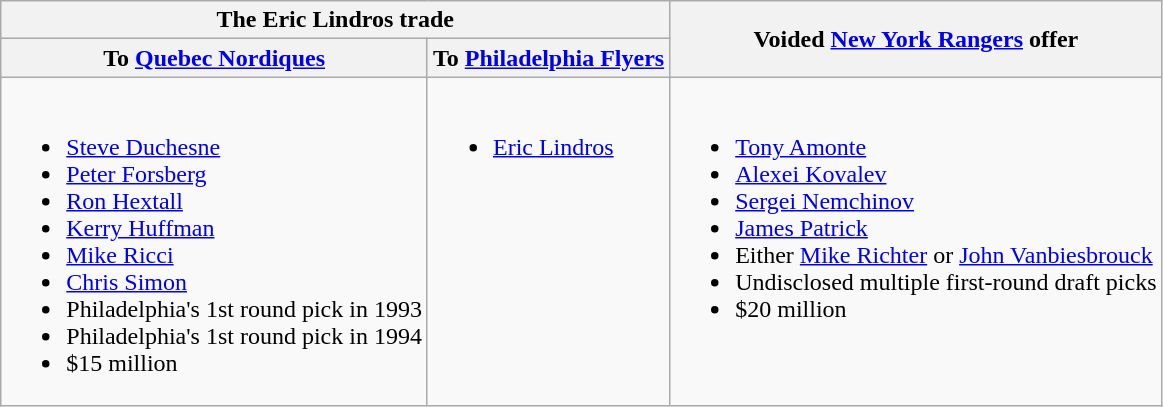<table class="wikitable">
<tr>
<th colspan="2">The Eric Lindros trade</th>
<th rowspan="2">Voided <a href='#'>New York Rangers</a> offer</th>
</tr>
<tr>
<th>To <a href='#'>Quebec Nordiques</a></th>
<th>To <a href='#'>Philadelphia Flyers</a></th>
</tr>
<tr>
<td valign="top"><br><ul><li><a href='#'>Steve Duchesne</a></li><li><a href='#'>Peter Forsberg</a></li><li><a href='#'>Ron Hextall</a></li><li><a href='#'>Kerry Huffman</a></li><li><a href='#'>Mike Ricci</a></li><li><a href='#'>Chris Simon</a></li><li>Philadelphia's 1st round pick in 1993</li><li>Philadelphia's 1st round pick in 1994</li><li>$15 million</li></ul></td>
<td valign="top"><br><ul><li><a href='#'>Eric Lindros</a></li></ul></td>
<td valign="top"><br><ul><li><a href='#'>Tony Amonte</a></li><li><a href='#'>Alexei Kovalev</a></li><li><a href='#'>Sergei Nemchinov</a></li><li><a href='#'>James Patrick</a></li><li>Either <a href='#'>Mike Richter</a> or <a href='#'>John Vanbiesbrouck</a></li><li>Undisclosed multiple first-round draft picks</li><li>$20 million</li></ul></td>
</tr>
</table>
